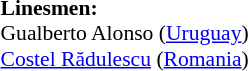<table width=100% style="font-size: 90%">
<tr>
<td><br><strong>Linesmen:</strong>
<br>Gualberto Alonso (<a href='#'>Uruguay</a>)
<br><a href='#'>Costel Rădulescu</a> (<a href='#'>Romania</a>)</td>
</tr>
</table>
